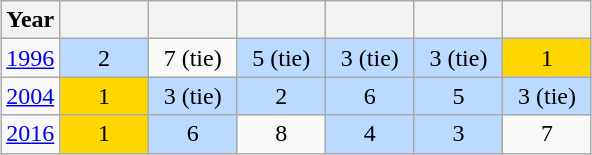<table class="wikitable sortable" style="text-align:center; margin: 1em auto 1em auto">
<tr>
<th width=10%>Year</th>
<th width=15%></th>
<th width=15%></th>
<th width=15%></th>
<th width=15%></th>
<th width=15%></th>
<th width=15%></th>
</tr>
<tr>
<td><a href='#'>1996</a></td>
<td style="background:#badaff">2</td>
<td>7 (tie)</td>
<td style="background:#badaff">5 (tie)</td>
<td style="background:#badaff">3 (tie)</td>
<td style="background:#badaff">3 (tie)</td>
<td bgcolor=gold>1</td>
</tr>
<tr>
<td><a href='#'>2004</a></td>
<td bgcolor=gold>1</td>
<td style="background:#badaff">3 (tie)</td>
<td style="background:#badaff">2</td>
<td style="background:#badaff">6</td>
<td style="background:#badaff">5</td>
<td style="background:#badaff">3 (tie)</td>
</tr>
<tr>
<td><a href='#'>2016</a></td>
<td bgcolor=gold>1</td>
<td style="background:#badaff">6</td>
<td>8</td>
<td style="background:#badaff">4</td>
<td style="background:#badaff">3</td>
<td>7</td>
</tr>
</table>
